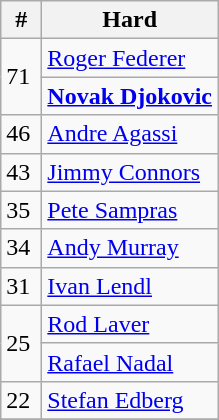<table class="wikitable" style="display:inline-table;">
<tr>
<th width=20>#</th>
<th>Hard</th>
</tr>
<tr>
<td rowspan="2">71</td>
<td> <a href='#'>Roger Federer</a></td>
</tr>
<tr>
<td> <strong><a href='#'>Novak Djokovic</a></strong></td>
</tr>
<tr>
<td>46</td>
<td> <a href='#'>Andre Agassi</a></td>
</tr>
<tr>
<td>43</td>
<td> <a href='#'>Jimmy Connors</a></td>
</tr>
<tr>
<td>35</td>
<td> <a href='#'>Pete Sampras</a></td>
</tr>
<tr>
<td>34</td>
<td> <a href='#'>Andy Murray</a></td>
</tr>
<tr>
<td>31</td>
<td> <a href='#'>Ivan Lendl</a></td>
</tr>
<tr>
<td rowspan="2">25</td>
<td> <a href='#'>Rod Laver</a></td>
</tr>
<tr>
<td> <a href='#'>Rafael Nadal</a></td>
</tr>
<tr>
<td>22</td>
<td> <a href='#'>Stefan Edberg</a></td>
</tr>
<tr>
</tr>
</table>
